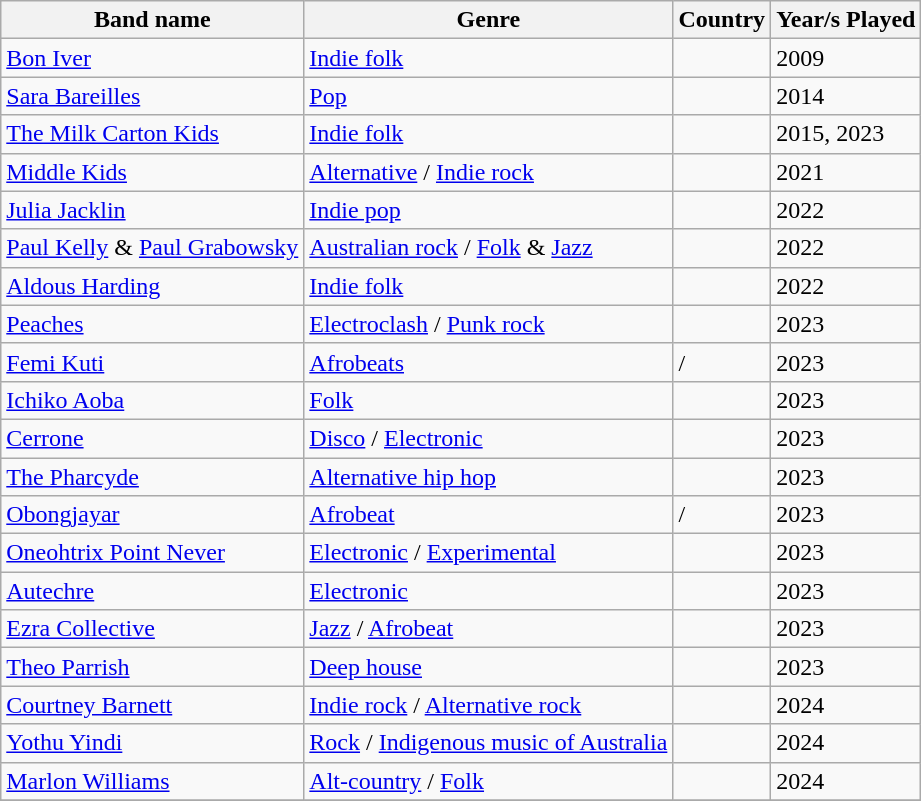<table class="wikitable sortable">
<tr>
<th>Band name</th>
<th>Genre</th>
<th>Country</th>
<th>Year/s Played</th>
</tr>
<tr>
<td><a href='#'>Bon Iver</a></td>
<td><a href='#'>Indie folk</a></td>
<td></td>
<td>2009</td>
</tr>
<tr>
<td><a href='#'>Sara Bareilles</a></td>
<td><a href='#'>Pop</a></td>
<td></td>
<td>2014</td>
</tr>
<tr>
<td><a href='#'>The Milk Carton Kids</a></td>
<td><a href='#'>Indie folk</a></td>
<td></td>
<td>2015, 2023</td>
</tr>
<tr>
<td><a href='#'>Middle Kids</a></td>
<td><a href='#'>Alternative</a> / <a href='#'>Indie rock</a></td>
<td></td>
<td>2021</td>
</tr>
<tr>
<td><a href='#'>Julia Jacklin</a></td>
<td><a href='#'>Indie pop</a></td>
<td></td>
<td>2022</td>
</tr>
<tr>
<td><a href='#'>Paul Kelly</a> & <a href='#'>Paul Grabowsky</a></td>
<td><a href='#'>Australian rock</a> / <a href='#'>Folk</a> & <a href='#'>Jazz</a></td>
<td></td>
<td>2022</td>
</tr>
<tr>
<td><a href='#'>Aldous Harding</a></td>
<td><a href='#'>Indie folk</a></td>
<td></td>
<td>2022</td>
</tr>
<tr>
<td><a href='#'>Peaches</a></td>
<td><a href='#'>Electroclash</a> / <a href='#'>Punk rock</a></td>
<td></td>
<td>2023</td>
</tr>
<tr>
<td><a href='#'>Femi Kuti</a></td>
<td><a href='#'>Afrobeats</a></td>
<td> / </td>
<td>2023</td>
</tr>
<tr>
<td><a href='#'>Ichiko Aoba</a></td>
<td><a href='#'>Folk</a></td>
<td></td>
<td>2023</td>
</tr>
<tr>
<td><a href='#'>Cerrone</a></td>
<td><a href='#'>Disco</a> / <a href='#'>Electronic</a></td>
<td></td>
<td>2023</td>
</tr>
<tr>
<td><a href='#'>The Pharcyde</a></td>
<td><a href='#'>Alternative hip hop</a></td>
<td></td>
<td>2023</td>
</tr>
<tr>
<td><a href='#'>Obongjayar</a></td>
<td><a href='#'>Afrobeat</a></td>
<td> / </td>
<td>2023</td>
</tr>
<tr>
<td><a href='#'>Oneohtrix Point Never</a></td>
<td><a href='#'>Electronic</a> / <a href='#'>Experimental</a></td>
<td></td>
<td>2023</td>
</tr>
<tr>
<td><a href='#'>Autechre</a></td>
<td><a href='#'>Electronic</a></td>
<td></td>
<td>2023</td>
</tr>
<tr>
<td><a href='#'>Ezra Collective</a></td>
<td><a href='#'>Jazz</a> / <a href='#'>Afrobeat</a></td>
<td></td>
<td>2023</td>
</tr>
<tr>
<td><a href='#'>Theo Parrish</a></td>
<td><a href='#'>Deep house</a></td>
<td></td>
<td>2023</td>
</tr>
<tr>
<td><a href='#'>Courtney Barnett</a></td>
<td><a href='#'>Indie rock</a> / <a href='#'>Alternative rock</a></td>
<td></td>
<td>2024</td>
</tr>
<tr>
<td><a href='#'>Yothu Yindi</a></td>
<td><a href='#'>Rock</a> / <a href='#'>Indigenous music of Australia</a></td>
<td></td>
<td>2024</td>
</tr>
<tr>
<td><a href='#'>Marlon Williams</a></td>
<td><a href='#'>Alt-country</a> / <a href='#'>Folk</a></td>
<td></td>
<td>2024</td>
</tr>
<tr>
</tr>
</table>
